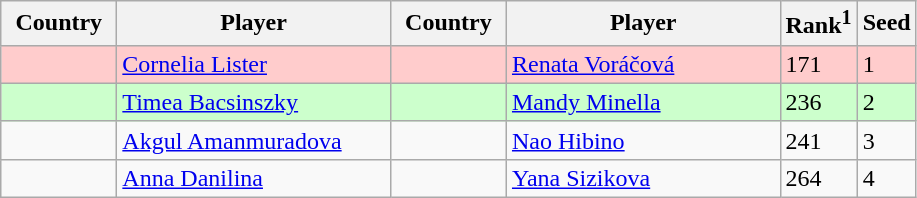<table class="sortable wikitable">
<tr>
<th width="70">Country</th>
<th width="175">Player</th>
<th width="70">Country</th>
<th width="175">Player</th>
<th>Rank<sup>1</sup></th>
<th>Seed</th>
</tr>
<tr bgcolor=#fcc>
<td></td>
<td><a href='#'>Cornelia Lister</a></td>
<td></td>
<td><a href='#'>Renata Voráčová</a></td>
<td>171</td>
<td>1</td>
</tr>
<tr bgcolor=#cfc>
<td></td>
<td><a href='#'>Timea Bacsinszky</a></td>
<td></td>
<td><a href='#'>Mandy Minella</a></td>
<td>236</td>
<td>2</td>
</tr>
<tr>
<td></td>
<td><a href='#'>Akgul Amanmuradova</a></td>
<td></td>
<td><a href='#'>Nao Hibino</a></td>
<td>241</td>
<td>3</td>
</tr>
<tr>
<td></td>
<td><a href='#'>Anna Danilina</a></td>
<td></td>
<td><a href='#'>Yana Sizikova</a></td>
<td>264</td>
<td>4</td>
</tr>
</table>
